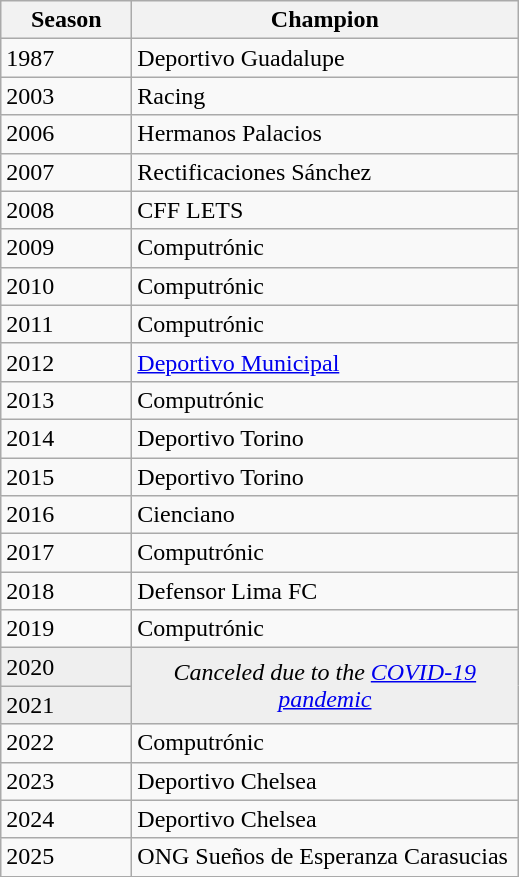<table class="wikitable sortable">
<tr>
<th width=80px>Season</th>
<th width=250px>Champion</th>
</tr>
<tr>
<td>1987</td>
<td>Deportivo Guadalupe</td>
</tr>
<tr>
<td>2003</td>
<td>Racing</td>
</tr>
<tr>
<td>2006</td>
<td>Hermanos Palacios</td>
</tr>
<tr>
<td>2007</td>
<td>Rectificaciones Sánchez</td>
</tr>
<tr>
<td>2008</td>
<td>CFF LETS</td>
</tr>
<tr>
<td>2009</td>
<td>Computrónic</td>
</tr>
<tr>
<td>2010</td>
<td>Computrónic</td>
</tr>
<tr>
<td>2011</td>
<td>Computrónic</td>
</tr>
<tr>
<td>2012</td>
<td><a href='#'>Deportivo Municipal</a></td>
</tr>
<tr>
<td>2013</td>
<td>Computrónic</td>
</tr>
<tr>
<td>2014</td>
<td>Deportivo Torino</td>
</tr>
<tr>
<td>2015</td>
<td>Deportivo Torino</td>
</tr>
<tr>
<td>2016</td>
<td>Cienciano</td>
</tr>
<tr>
<td>2017</td>
<td>Computrónic</td>
</tr>
<tr>
<td>2018</td>
<td>Defensor Lima FC</td>
</tr>
<tr>
<td>2019</td>
<td>Computrónic</td>
</tr>
<tr bgcolor=#efefef>
<td>2020</td>
<td rowspan=2 colspan="1" align=center><em>Canceled due to the <a href='#'>COVID-19 pandemic</a></em></td>
</tr>
<tr bgcolor=#efefef>
<td>2021</td>
</tr>
<tr>
<td>2022</td>
<td>Computrónic</td>
</tr>
<tr>
<td>2023</td>
<td>Deportivo Chelsea</td>
</tr>
<tr>
<td>2024</td>
<td>Deportivo Chelsea</td>
</tr>
<tr>
<td>2025</td>
<td>ONG Sueños de Esperanza Carasucias</td>
</tr>
<tr>
</tr>
</table>
